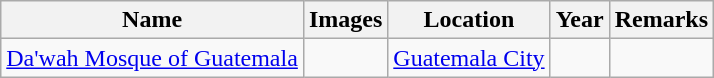<table class="wikitable sortable">
<tr>
<th>Name</th>
<th class="unsortable">Images</th>
<th>Location</th>
<th data-sort-type="data">Year</th>
<th class="unsortable">Remarks</th>
</tr>
<tr valign=top id="Guatemala">
<td><a href='#'>Da'wah Mosque of Guatemala</a></td>
<td></td>
<td><a href='#'>Guatemala City</a></td>
<td></td>
<td></td>
</tr>
</table>
